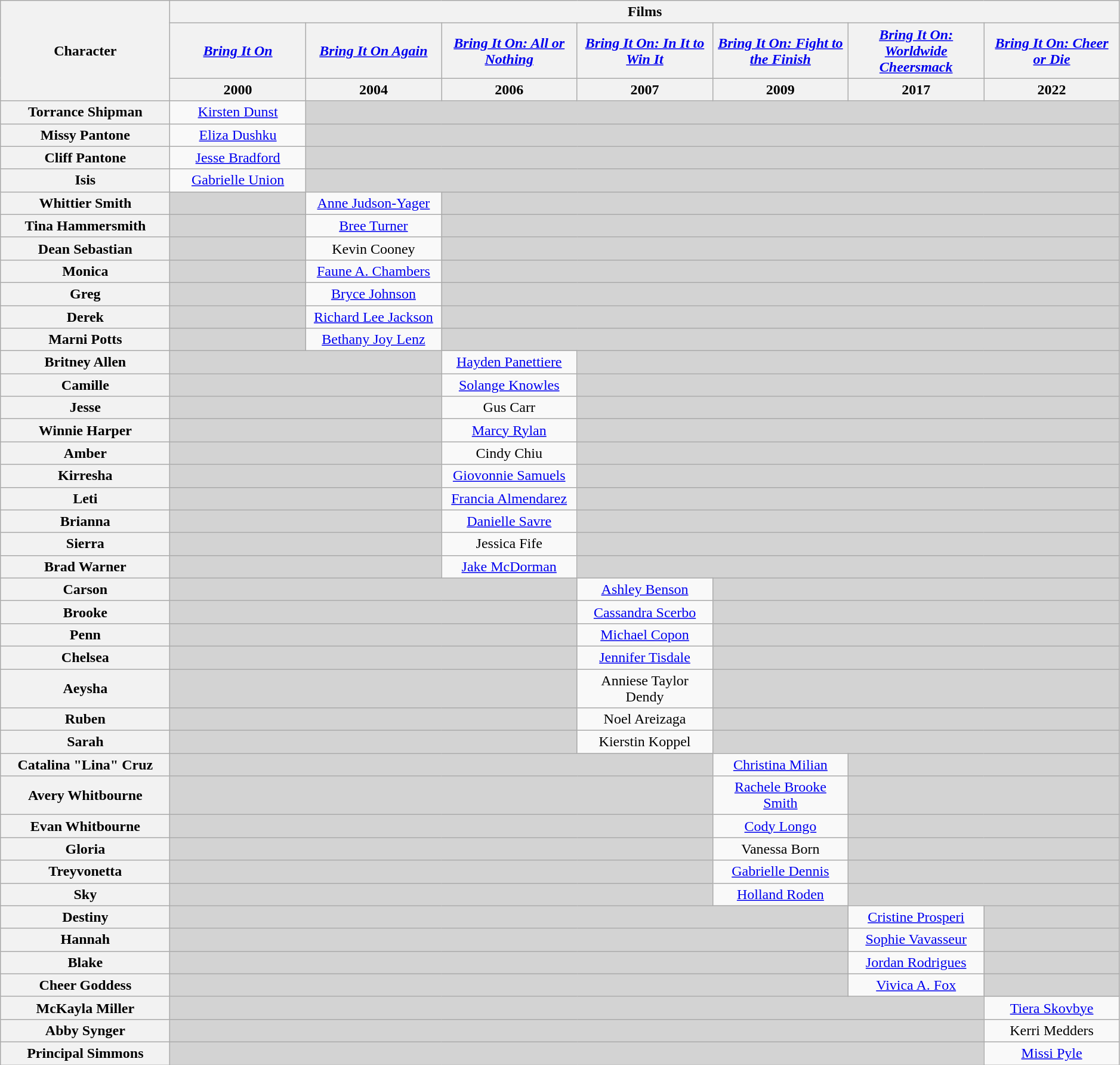<table class="wikitable" style="text-align:center; width:99%;">
<tr>
<th rowspan="3" style="width:15%;">Character</th>
<th colspan="7">Films</th>
</tr>
<tr>
<th style="width:12%;"><em><a href='#'>Bring It On</a></em></th>
<th style="width:12%;"><em><a href='#'>Bring It On Again</a></em></th>
<th style="width:12%;"><em><a href='#'>Bring It On: All or Nothing</a></em></th>
<th style="width:12%;"><em><a href='#'>Bring It On: In It to Win It</a></em></th>
<th style="width:12%;"><em><a href='#'>Bring It On: Fight to the Finish</a></em></th>
<th style="width:12%;"><em><a href='#'>Bring It On: Worldwide Cheersmack</a></em></th>
<th style="width:12%;"><em><a href='#'>Bring It On: Cheer or Die</a></em></th>
</tr>
<tr>
<th>2000</th>
<th>2004</th>
<th>2006</th>
<th>2007</th>
<th>2009</th>
<th>2017</th>
<th>2022</th>
</tr>
<tr>
<th>Torrance Shipman</th>
<td colspan="1"><a href='#'>Kirsten Dunst</a></td>
<td colspan="6" style="background:lightgrey;"></td>
</tr>
<tr>
<th>Missy Pantone</th>
<td><a href='#'>Eliza Dushku</a></td>
<td colspan="6" style="background:lightgrey;"></td>
</tr>
<tr>
<th>Cliff Pantone</th>
<td><a href='#'>Jesse Bradford</a></td>
<td colspan="6" style="background:lightgrey;"></td>
</tr>
<tr>
<th>Isis</th>
<td><a href='#'>Gabrielle Union</a></td>
<td colspan="6" style="background:lightgrey;"></td>
</tr>
<tr>
<th>Whittier Smith</th>
<td style="background:lightgrey;"></td>
<td><a href='#'>Anne Judson-Yager</a></td>
<td colspan="5" style="background:lightgrey;"></td>
</tr>
<tr>
<th>Tina Hammersmith</th>
<td style="background:lightgrey;"></td>
<td><a href='#'>Bree Turner</a></td>
<td colspan="5" style="background:lightgrey;"></td>
</tr>
<tr>
<th>Dean Sebastian</th>
<td style="background:lightgrey;"></td>
<td>Kevin Cooney</td>
<td colspan="5" style="background:lightgrey;"></td>
</tr>
<tr>
<th>Monica</th>
<td style="background:lightgrey;"></td>
<td><a href='#'>Faune A. Chambers</a></td>
<td colspan="5" style="background:lightgrey;"></td>
</tr>
<tr>
<th>Greg</th>
<td style="background:lightgrey;"></td>
<td><a href='#'>Bryce Johnson</a></td>
<td colspan="5" style="background:lightgrey;"></td>
</tr>
<tr>
<th>Derek</th>
<td style="background:lightgrey;"></td>
<td><a href='#'>Richard Lee Jackson</a></td>
<td colspan="5" style="background:lightgrey;"></td>
</tr>
<tr>
<th>Marni Potts</th>
<td style="background:lightgrey;"></td>
<td><a href='#'>Bethany Joy Lenz</a></td>
<td colspan="5" style="background:lightgrey;"></td>
</tr>
<tr>
<th>Britney Allen</th>
<td colspan="2" style="background:lightgrey;"></td>
<td><a href='#'>Hayden Panettiere</a></td>
<td colspan="4" style="background:lightgrey;"></td>
</tr>
<tr>
<th>Camille</th>
<td colspan="2" style="background:lightgrey;"></td>
<td><a href='#'>Solange Knowles</a></td>
<td colspan="4" style="background:lightgrey;"></td>
</tr>
<tr>
<th>Jesse</th>
<td colspan="2" style="background:lightgrey;"></td>
<td>Gus Carr</td>
<td colspan="4" style="background:lightgrey;"></td>
</tr>
<tr>
<th>Winnie Harper</th>
<td colspan="2" style="background:lightgrey;"></td>
<td><a href='#'>Marcy Rylan</a></td>
<td colspan="4" style="background:lightgrey;"></td>
</tr>
<tr>
<th>Amber</th>
<td colspan="2" style="background:lightgrey;"></td>
<td>Cindy Chiu</td>
<td colspan="4" style="background:lightgrey;"></td>
</tr>
<tr>
<th>Kirresha</th>
<td colspan="2" style="background:lightgrey;"></td>
<td><a href='#'>Giovonnie Samuels</a></td>
<td colspan="4" style="background:lightgrey;"></td>
</tr>
<tr>
<th>Leti</th>
<td colspan="2" style="background:lightgrey;"></td>
<td><a href='#'>Francia Almendarez</a></td>
<td colspan="4" style="background:lightgrey;"></td>
</tr>
<tr>
<th>Brianna</th>
<td colspan="2" style="background:lightgrey;"></td>
<td><a href='#'>Danielle Savre</a></td>
<td colspan="4" style="background:lightgrey;"></td>
</tr>
<tr>
<th>Sierra</th>
<td colspan="2" style="background:lightgrey;"></td>
<td>Jessica Fife</td>
<td colspan="4" style="background:lightgrey;"></td>
</tr>
<tr>
<th>Brad Warner</th>
<td colspan="2" style="background:lightgrey;"></td>
<td><a href='#'>Jake McDorman</a></td>
<td colspan="4" style="background:lightgrey;"></td>
</tr>
<tr>
<th>Carson</th>
<td colspan="3" style="background:lightgrey;"></td>
<td><a href='#'>Ashley Benson</a></td>
<td colspan="3" style="background:lightgrey;"></td>
</tr>
<tr>
<th>Brooke</th>
<td colspan="3" style="background:lightgrey;"></td>
<td><a href='#'>Cassandra Scerbo</a></td>
<td colspan="3" style="background:lightgrey;"></td>
</tr>
<tr>
<th>Penn</th>
<td colspan="3" style="background:lightgrey;"></td>
<td><a href='#'>Michael Copon</a></td>
<td colspan="3" style="background:lightgrey;"></td>
</tr>
<tr>
<th>Chelsea</th>
<td colspan="3" style="background:lightgrey;"></td>
<td><a href='#'>Jennifer Tisdale</a></td>
<td colspan="3" style="background:lightgrey;"></td>
</tr>
<tr>
<th>Aeysha</th>
<td colspan="3" style="background:lightgrey;"></td>
<td>Anniese Taylor Dendy</td>
<td colspan="3" style="background:lightgrey;"></td>
</tr>
<tr>
<th>Ruben</th>
<td colspan="3" style="background:lightgrey;"></td>
<td>Noel Areizaga</td>
<td colspan="3" style="background:lightgrey;"></td>
</tr>
<tr>
<th>Sarah</th>
<td colspan="3" style="background:lightgrey;"></td>
<td>Kierstin Koppel</td>
<td colspan="3" style="background:lightgrey;"></td>
</tr>
<tr>
<th>Catalina "Lina" Cruz</th>
<td colspan="4" style="background:lightgrey;"></td>
<td><a href='#'>Christina Milian</a></td>
<td colspan="2" style="background:lightgrey;"></td>
</tr>
<tr>
<th>Avery Whitbourne</th>
<td colspan="4" style="background:lightgrey;"></td>
<td><a href='#'>Rachele Brooke Smith</a></td>
<td colspan="2" style="background:lightgrey;"></td>
</tr>
<tr>
<th>Evan Whitbourne</th>
<td colspan="4" style="background:lightgrey;"></td>
<td><a href='#'>Cody Longo</a></td>
<td colspan="2" style="background:lightgrey;"></td>
</tr>
<tr>
<th>Gloria</th>
<td colspan="4" style="background:lightgrey;"></td>
<td>Vanessa Born</td>
<td colspan="2" style="background:lightgrey;"></td>
</tr>
<tr>
<th>Treyvonetta</th>
<td colspan="4" style="background:lightgrey;"></td>
<td><a href='#'>Gabrielle Dennis</a></td>
<td colspan="2" style="background:lightgrey;"></td>
</tr>
<tr>
<th>Sky</th>
<td colspan="4" style="background:lightgrey;"></td>
<td><a href='#'>Holland Roden</a></td>
<td colspan="2" style="background:lightgrey;"></td>
</tr>
<tr>
<th>Destiny</th>
<td colspan="5" style="background:lightgrey;"></td>
<td><a href='#'>Cristine Prosperi</a></td>
<td colspan="1" style="background:lightgrey;"></td>
</tr>
<tr>
<th>Hannah</th>
<td colspan="5" style="background:lightgrey;"></td>
<td><a href='#'>Sophie Vavasseur</a></td>
<td colspan="1" style="background:lightgrey;"></td>
</tr>
<tr>
<th>Blake</th>
<td colspan="5" style="background:lightgrey;"></td>
<td><a href='#'>Jordan Rodrigues</a></td>
<td colspan="1" style="background:lightgrey;"></td>
</tr>
<tr>
<th>Cheer Goddess</th>
<td colspan="5" style="background:lightgrey;"></td>
<td><a href='#'>Vivica A. Fox</a></td>
<td colspan="1" style="background:lightgrey;"></td>
</tr>
<tr>
<th>McKayla Miller</th>
<td colspan="6" style="background:lightgrey;"></td>
<td><a href='#'>Tiera Skovbye</a></td>
</tr>
<tr>
<th>Abby Synger</th>
<td colspan="6" style="background:lightgrey;"></td>
<td>Kerri Medders</td>
</tr>
<tr>
<th>Principal Simmons</th>
<td colspan="6" style="background:lightgrey;"></td>
<td><a href='#'>Missi Pyle</a></td>
</tr>
</table>
